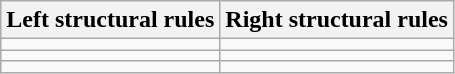<table class="wikitable">
<tr>
<th>Left structural rules</th>
<th>Right structural rules</th>
</tr>
<tr>
<td></td>
<td></td>
</tr>
<tr>
<td></td>
<td></td>
</tr>
<tr>
<td></td>
<td></td>
</tr>
</table>
